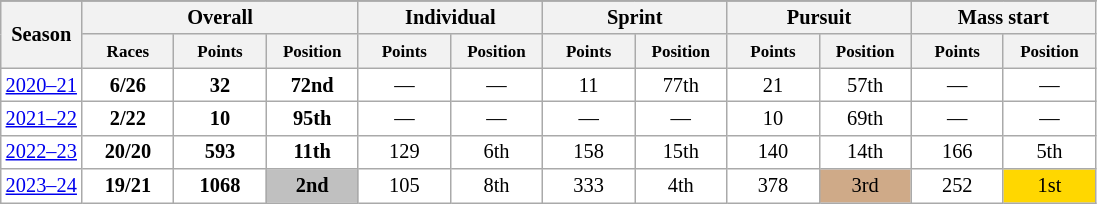<table class="wikitable" style="font-size:85%; text-align:center; border:grey solid 1px; border-collapse:collapse; background:#ffffff;">
<tr class="hintergrundfarbe5">
</tr>
<tr style="background:#efefef;">
<th color:white; width:40px;" rowspan="2"> Season </th>
<th colspan="3" color:white; width:115px;">Overall</th>
<th colspan="2" color:white; width:115px;">Individual</th>
<th colspan="2" color:white; width:115px;">Sprint</th>
<th colspan="2" color:white; width:115px;">Pursuit</th>
<th colspan="2" color:white; width:115px;">Mass start</th>
</tr>
<tr class="hintergrundfarbe5">
<th style="width:55px;"><small>Races</small></th>
<th style="width:55px;"><small>Points</small></th>
<th style="width:55px;"><small>Position</small></th>
<th style="width:55px;"><small>Points</small></th>
<th style="width:55px;"><small>Position</small></th>
<th style="width:55px;"><small>Points</small></th>
<th style="width:55px;"><small>Position</small></th>
<th style="width:55px;"><small>Points</small></th>
<th style="width:55px;"><small>Position</small></th>
<th style="width:55px;"><small>Points</small></th>
<th style="width:55px;"><small>Position</small></th>
</tr>
<tr>
<td><a href='#'>2020–21</a></td>
<td><strong>6/26</strong></td>
<td><strong>32</strong></td>
<td><strong>72nd</strong></td>
<td>—</td>
<td>—</td>
<td>11</td>
<td>77th</td>
<td>21</td>
<td>57th</td>
<td>—</td>
<td>—</td>
</tr>
<tr>
<td><a href='#'>2021–22</a></td>
<td><strong>2/22</strong></td>
<td><strong>10</strong></td>
<td><strong>95th</strong></td>
<td>—</td>
<td>—</td>
<td>—</td>
<td>—</td>
<td>10</td>
<td>69th</td>
<td>—</td>
<td>—</td>
</tr>
<tr>
<td><a href='#'>2022–23</a></td>
<td><strong>20/20</strong></td>
<td><strong>593</strong></td>
<td><strong>11th</strong></td>
<td>129</td>
<td>6th</td>
<td>158</td>
<td>15th</td>
<td>140</td>
<td>14th</td>
<td>166</td>
<td>5th</td>
</tr>
<tr>
<td><a href='#'>2023–24</a></td>
<td><strong>19/21</strong></td>
<td><strong>1068</strong></td>
<td style="background:silver;"><strong>2nd</strong></td>
<td>105</td>
<td>8th</td>
<td>333</td>
<td>4th</td>
<td>378</td>
<td style="background:#cfaa88;">3rd</td>
<td>252</td>
<td style="background:gold;">1st</td>
</tr>
</table>
